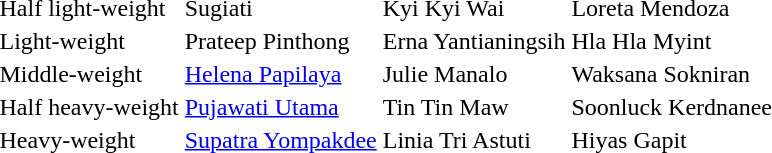<table>
<tr>
<td>Half light-weight</td>
<td> Sugiati</td>
<td> Kyi Kyi Wai</td>
<td> Loreta Mendoza</td>
</tr>
<tr>
<td>Light-weight</td>
<td> Prateep Pinthong</td>
<td> Erna Yantianingsih</td>
<td> Hla Hla Myint</td>
</tr>
<tr>
<td>Middle-weight</td>
<td> <a href='#'>Helena Papilaya</a></td>
<td> Julie Manalo</td>
<td> Waksana Sokniran</td>
</tr>
<tr>
<td>Half heavy-weight</td>
<td> <a href='#'>Pujawati Utama</a></td>
<td> Tin Tin Maw</td>
<td> Soonluck Kerdnanee</td>
</tr>
<tr>
<td>Heavy-weight</td>
<td> <a href='#'>Supatra Yompakdee</a></td>
<td> Linia Tri Astuti</td>
<td> Hiyas Gapit</td>
</tr>
</table>
